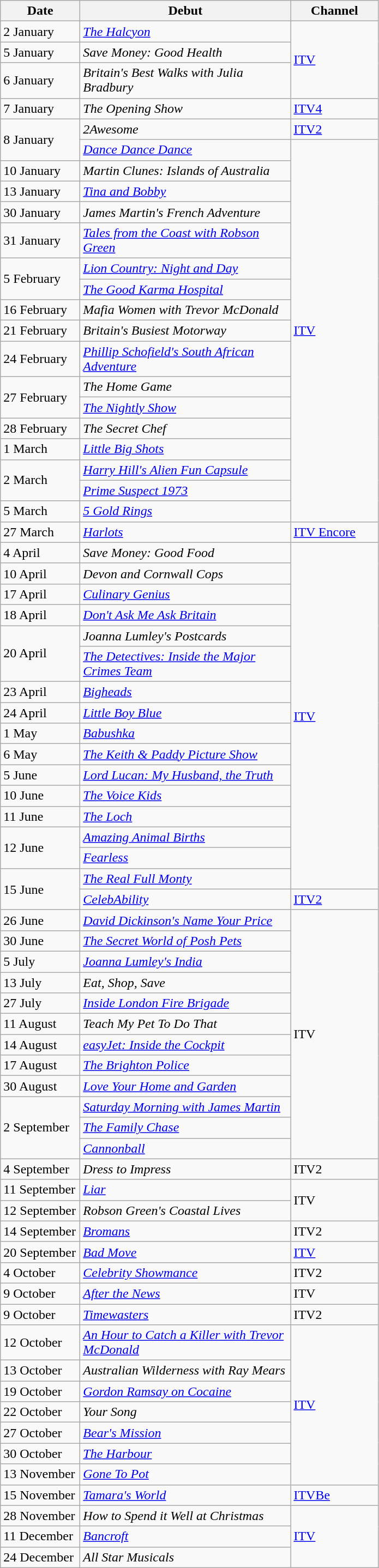<table class="wikitable">
<tr>
<th width=90>Date</th>
<th width=250>Debut</th>
<th width=100>Channel</th>
</tr>
<tr>
<td>2 January</td>
<td><em><a href='#'>The Halcyon</a></em></td>
<td rowspan=3><a href='#'>ITV</a></td>
</tr>
<tr>
<td>5 January</td>
<td><em>Save Money: Good Health</em></td>
</tr>
<tr>
<td>6 January</td>
<td><em>Britain's Best Walks with Julia Bradbury</em></td>
</tr>
<tr>
<td>7 January</td>
<td><em>The Opening Show</em></td>
<td><a href='#'>ITV4</a></td>
</tr>
<tr>
<td rowspan=2>8 January</td>
<td><em>2Awesome</em></td>
<td><a href='#'>ITV2</a></td>
</tr>
<tr>
<td><em><a href='#'>Dance Dance Dance</a></em></td>
<td rowspan=17><a href='#'>ITV</a></td>
</tr>
<tr>
<td>10 January</td>
<td><em>Martin Clunes: Islands of Australia</em></td>
</tr>
<tr>
<td>13 January</td>
<td><em><a href='#'>Tina and Bobby</a></em></td>
</tr>
<tr>
<td>30 January</td>
<td><em>James Martin's French Adventure</em></td>
</tr>
<tr>
<td>31 January</td>
<td><em><a href='#'>Tales from the Coast with Robson Green</a></em></td>
</tr>
<tr>
<td rowspan=2>5 February</td>
<td><em><a href='#'>Lion Country: Night and Day</a></em></td>
</tr>
<tr>
<td><em><a href='#'>The Good Karma Hospital</a></em></td>
</tr>
<tr>
<td>16 February</td>
<td><em>Mafia Women with Trevor McDonald</em></td>
</tr>
<tr>
<td>21 February</td>
<td><em>Britain's Busiest Motorway</em></td>
</tr>
<tr>
<td>24 February</td>
<td><em><a href='#'>Phillip Schofield's South African Adventure</a></em></td>
</tr>
<tr>
<td rowspan=2>27 February</td>
<td><em>The Home Game</em></td>
</tr>
<tr>
<td><em><a href='#'>The Nightly Show</a></em></td>
</tr>
<tr>
<td>28 February</td>
<td><em>The Secret Chef</em></td>
</tr>
<tr>
<td>1 March</td>
<td><em><a href='#'>Little Big Shots</a></em></td>
</tr>
<tr>
<td rowspan=2>2 March</td>
<td><em><a href='#'>Harry Hill's Alien Fun Capsule</a></em></td>
</tr>
<tr>
<td><em><a href='#'>Prime Suspect 1973</a></em></td>
</tr>
<tr>
<td>5 March</td>
<td><em><a href='#'>5 Gold Rings</a></em></td>
</tr>
<tr>
<td>27 March</td>
<td><em><a href='#'>Harlots</a></em></td>
<td><a href='#'>ITV Encore</a></td>
</tr>
<tr>
<td>4 April</td>
<td><em>Save Money: Good Food</em></td>
<td rowspan=16><a href='#'>ITV</a></td>
</tr>
<tr>
<td>10 April</td>
<td><em>Devon and Cornwall Cops</em></td>
</tr>
<tr>
<td>17 April</td>
<td><em><a href='#'>Culinary Genius</a></em></td>
</tr>
<tr>
<td>18 April</td>
<td><em><a href='#'>Don't Ask Me Ask Britain</a></em></td>
</tr>
<tr>
<td rowspan=2>20 April</td>
<td><em>Joanna Lumley's Postcards</em></td>
</tr>
<tr>
<td><em><a href='#'>The Detectives: Inside the Major Crimes Team</a></em></td>
</tr>
<tr>
<td>23 April</td>
<td><em><a href='#'>Bigheads</a></em></td>
</tr>
<tr>
<td>24 April</td>
<td><em><a href='#'>Little Boy Blue</a></em></td>
</tr>
<tr>
<td>1 May</td>
<td><em><a href='#'>Babushka</a></em></td>
</tr>
<tr>
<td>6 May</td>
<td><em><a href='#'>The Keith & Paddy Picture Show</a></em></td>
</tr>
<tr>
<td>5 June</td>
<td><em><a href='#'>Lord Lucan: My Husband, the Truth</a></em></td>
</tr>
<tr>
<td>10 June</td>
<td><em><a href='#'>The Voice Kids</a></em></td>
</tr>
<tr>
<td>11 June</td>
<td><em><a href='#'>The Loch</a></em></td>
</tr>
<tr>
<td rowspan="2">12 June</td>
<td><em><a href='#'>Amazing Animal Births</a></em></td>
</tr>
<tr>
<td><em><a href='#'>Fearless</a></em></td>
</tr>
<tr>
<td rowspan="2">15 June</td>
<td><em><a href='#'>The Real Full Monty</a></em></td>
</tr>
<tr>
<td><em><a href='#'>CelebAbility</a></em></td>
<td><a href='#'>ITV2</a></td>
</tr>
<tr>
<td>26 June</td>
<td><em><a href='#'>David Dickinson's Name Your Price</a></em></td>
<td rowspan=12>ITV</td>
</tr>
<tr>
<td>30 June</td>
<td><em><a href='#'>The Secret World of Posh Pets</a></em></td>
</tr>
<tr>
<td>5 July</td>
<td><em><a href='#'>Joanna Lumley's India</a></em></td>
</tr>
<tr>
<td>13 July</td>
<td><em>Eat, Shop, Save</em></td>
</tr>
<tr>
<td>27 July</td>
<td><em><a href='#'>Inside London Fire Brigade</a></em></td>
</tr>
<tr>
<td>11 August</td>
<td><em>Teach My Pet To Do That</em></td>
</tr>
<tr>
<td>14 August</td>
<td><em><a href='#'>easyJet: Inside the Cockpit</a></em></td>
</tr>
<tr>
<td>17 August</td>
<td><em><a href='#'>The Brighton Police</a></em></td>
</tr>
<tr>
<td>30 August</td>
<td><em><a href='#'>Love Your Home and Garden</a></em></td>
</tr>
<tr>
<td rowspan=3>2 September</td>
<td><em><a href='#'>Saturday Morning with James Martin</a></em></td>
</tr>
<tr>
<td><em><a href='#'>The Family Chase</a></em></td>
</tr>
<tr>
<td><em><a href='#'>Cannonball</a></em></td>
</tr>
<tr>
<td>4 September</td>
<td><em>Dress to Impress</em></td>
<td>ITV2</td>
</tr>
<tr>
<td>11 September</td>
<td><em><a href='#'>Liar</a></em></td>
<td rowspan=2>ITV</td>
</tr>
<tr>
<td>12 September</td>
<td><em>Robson Green's Coastal Lives</em></td>
</tr>
<tr>
<td>14 September</td>
<td><em><a href='#'>Bromans</a></em></td>
<td>ITV2</td>
</tr>
<tr>
<td>20 September</td>
<td><em><a href='#'>Bad Move</a></em></td>
<td><a href='#'>ITV</a></td>
</tr>
<tr>
<td>4 October</td>
<td><em><a href='#'>Celebrity Showmance</a></em></td>
<td>ITV2</td>
</tr>
<tr>
<td>9 October</td>
<td><em><a href='#'>After the News</a></em></td>
<td>ITV</td>
</tr>
<tr>
<td>9 October</td>
<td><em><a href='#'>Timewasters</a></em></td>
<td>ITV2</td>
</tr>
<tr>
<td>12 October</td>
<td><em><a href='#'>An Hour to Catch a Killer with Trevor McDonald</a></em></td>
<td rowspan=7><a href='#'>ITV</a></td>
</tr>
<tr>
<td>13 October</td>
<td><em>Australian Wilderness with Ray Mears</em></td>
</tr>
<tr>
<td>19 October</td>
<td><em><a href='#'>Gordon Ramsay on Cocaine</a></em></td>
</tr>
<tr>
<td>22 October</td>
<td><em>Your Song</em></td>
</tr>
<tr>
<td>27 October</td>
<td><em><a href='#'>Bear's Mission</a></em></td>
</tr>
<tr>
<td>30 October</td>
<td><em><a href='#'>The Harbour</a></em></td>
</tr>
<tr>
<td>13 November</td>
<td><em><a href='#'>Gone To Pot</a></em></td>
</tr>
<tr>
<td>15 November</td>
<td><em><a href='#'>Tamara's World</a></em></td>
<td><a href='#'>ITVBe</a></td>
</tr>
<tr>
<td>28 November</td>
<td><em>How to Spend it Well at Christmas</em></td>
<td rowspan=6><a href='#'>ITV</a></td>
</tr>
<tr>
<td>11 December</td>
<td><em><a href='#'>Bancroft</a></em></td>
</tr>
<tr>
<td>24 December</td>
<td><em>All Star Musicals</em></td>
</tr>
</table>
